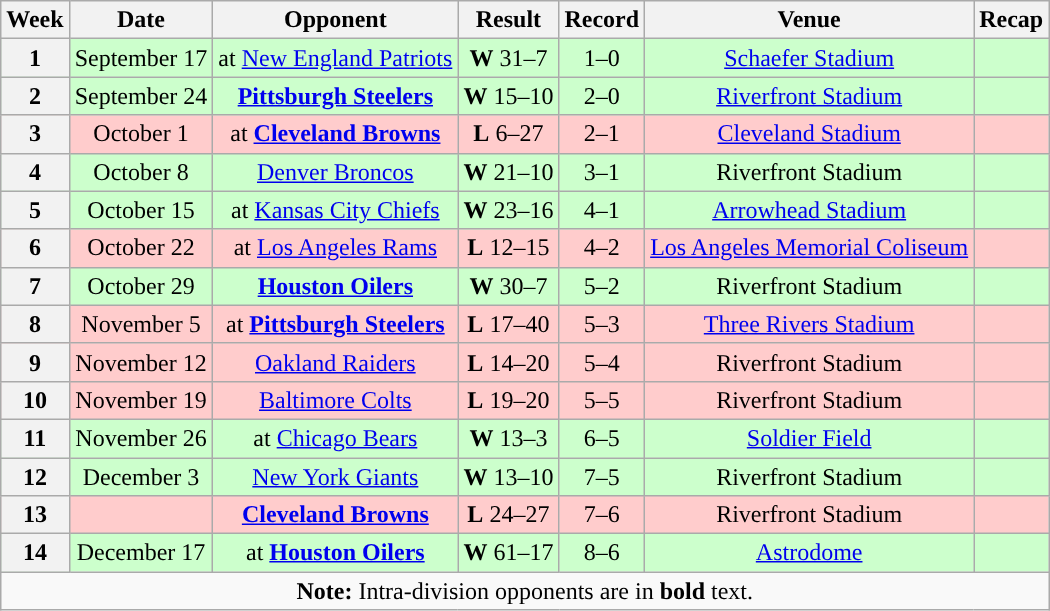<table class="wikitable" style="text-align:center">
<tr>
<th>Week</th>
<th>Date</th>
<th>Opponent</th>
<th>Result</th>
<th>Record</th>
<th>Venue</th>
<th>Recap</th>
</tr>
<tr style="background:#cfc">
<th>1</th>
<td>September 17</td>
<td>at <a href='#'>New England Patriots</a></td>
<td><strong>W</strong> 31–7</td>
<td>1–0</td>
<td><a href='#'>Schaefer Stadium</a></td>
<td></td>
</tr>
<tr style="background:#cfc">
<th>2</th>
<td>September 24</td>
<td><strong><a href='#'>Pittsburgh Steelers</a></strong></td>
<td><strong>W</strong> 15–10</td>
<td>2–0</td>
<td><a href='#'>Riverfront Stadium</a></td>
<td></td>
</tr>
<tr style="background:#fcc">
<th>3</th>
<td>October 1</td>
<td>at  <strong><a href='#'>Cleveland Browns</a></strong></td>
<td><strong>L</strong> 6–27</td>
<td>2–1</td>
<td><a href='#'>Cleveland Stadium</a></td>
<td></td>
</tr>
<tr style="background:#cfc">
<th>4</th>
<td>October 8</td>
<td><a href='#'>Denver Broncos</a></td>
<td><strong>W</strong> 21–10</td>
<td>3–1</td>
<td>Riverfront Stadium</td>
<td></td>
</tr>
<tr style="background:#cfc">
<th>5</th>
<td>October 15</td>
<td>at <a href='#'>Kansas City Chiefs</a></td>
<td><strong>W</strong> 23–16</td>
<td>4–1</td>
<td><a href='#'>Arrowhead Stadium</a></td>
<td></td>
</tr>
<tr style="background:#fcc">
<th>6</th>
<td>October 22</td>
<td>at <a href='#'>Los Angeles Rams</a></td>
<td><strong>L</strong> 12–15</td>
<td>4–2</td>
<td><a href='#'>Los Angeles Memorial Coliseum</a></td>
<td></td>
</tr>
<tr style="background:#cfc">
<th>7</th>
<td>October 29</td>
<td><strong><a href='#'>Houston Oilers</a></strong></td>
<td><strong>W</strong> 30–7</td>
<td>5–2</td>
<td>Riverfront Stadium</td>
<td></td>
</tr>
<tr style="background:#fcc">
<th>8</th>
<td>November 5</td>
<td>at  <strong><a href='#'>Pittsburgh Steelers</a></strong></td>
<td><strong>L</strong> 17–40</td>
<td>5–3</td>
<td><a href='#'>Three Rivers Stadium</a></td>
<td></td>
</tr>
<tr style="background:#fcc">
<th>9</th>
<td>November 12</td>
<td><a href='#'>Oakland Raiders</a></td>
<td><strong>L</strong> 14–20</td>
<td>5–4</td>
<td>Riverfront Stadium</td>
<td></td>
</tr>
<tr style="background:#fcc">
<th>10</th>
<td>November 19</td>
<td><a href='#'>Baltimore Colts</a></td>
<td><strong>L</strong> 19–20</td>
<td>5–5</td>
<td>Riverfront Stadium</td>
<td></td>
</tr>
<tr style="background:#cfc">
<th>11</th>
<td>November 26</td>
<td>at <a href='#'>Chicago Bears</a></td>
<td><strong>W</strong> 13–3</td>
<td>6–5</td>
<td><a href='#'>Soldier Field</a></td>
<td></td>
</tr>
<tr style="background:#cfc">
<th>12</th>
<td>December 3</td>
<td><a href='#'>New York Giants</a></td>
<td><strong>W</strong> 13–10</td>
<td>7–5</td>
<td>Riverfront Stadium</td>
<td></td>
</tr>
<tr style="background:#fcc">
<th>13</th>
<td></td>
<td><strong><a href='#'>Cleveland Browns</a></strong></td>
<td><strong>L</strong> 24–27</td>
<td>7–6</td>
<td>Riverfront Stadium</td>
<td></td>
</tr>
<tr style="background:#cfc">
<th>14</th>
<td>December 17</td>
<td>at <strong><a href='#'>Houston Oilers</a></strong></td>
<td><strong>W</strong> 61–17</td>
<td>8–6</td>
<td><a href='#'>Astrodome</a></td>
<td></td>
</tr>
<tr>
<td colspan="8"><strong>Note:</strong> Intra-division opponents are in <strong>bold</strong> text.</td>
</tr>
</table>
